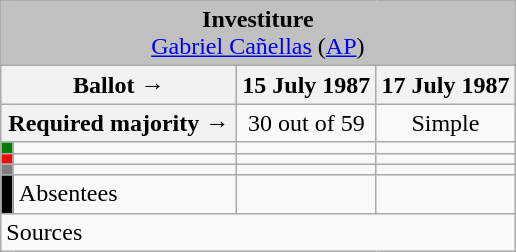<table class="wikitable" style="text-align:center;">
<tr>
<td colspan="4" align="center" bgcolor="#C0C0C0"><strong>Investiture</strong><br><a href='#'>Gabriel Cañellas</a> (<a href='#'>AP</a>)</td>
</tr>
<tr>
<th colspan="2" width="150px">Ballot →</th>
<th>15 July 1987</th>
<th>17 July 1987</th>
</tr>
<tr>
<th colspan="2">Required majority →</th>
<td>30 out of 59 </td>
<td>Simple </td>
</tr>
<tr>
<th width="1px" style="background:green;"></th>
<td align="left"></td>
<td></td>
<td></td>
</tr>
<tr>
<th style="color:inherit;background:red;"></th>
<td align="left"></td>
<td></td>
<td></td>
</tr>
<tr>
<th style="color:inherit;background:gray;"></th>
<td align="left"></td>
<td></td>
<td></td>
</tr>
<tr>
<th style="color:inherit;background:black;"></th>
<td align="left"><span>Absentees</span></td>
<td></td>
<td></td>
</tr>
<tr>
<td align="left" colspan="4">Sources</td>
</tr>
</table>
